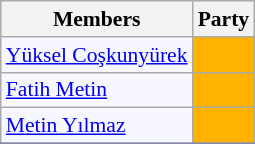<table class=wikitable style="border:1px solid #8888aa; background-color:#f7f8ff; padding:0px; font-size:90%;">
<tr>
<th>Members</th>
<th colspan="2">Party</th>
</tr>
<tr>
<td><a href='#'>Yüksel Coşkunyürek</a></td>
<td style="background: #ffb300"></td>
</tr>
<tr>
<td><a href='#'>Fatih Metin</a></td>
<td style="background: #ffb300"></td>
</tr>
<tr>
<td><a href='#'>Metin Yılmaz</a></td>
<td style="background: #ffb300"></td>
</tr>
<tr>
</tr>
</table>
